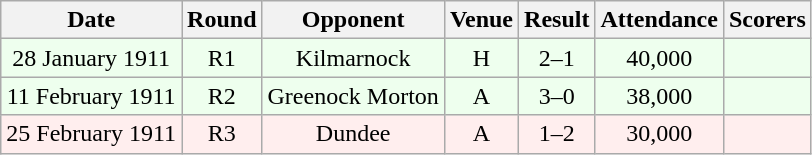<table class="wikitable sortable" style="font-size:100%; text-align:center">
<tr>
<th>Date</th>
<th>Round</th>
<th>Opponent</th>
<th>Venue</th>
<th>Result</th>
<th>Attendance</th>
<th>Scorers</th>
</tr>
<tr bgcolor = "#EEFFEE">
<td>28 January 1911</td>
<td>R1</td>
<td>Kilmarnock</td>
<td>H</td>
<td>2–1</td>
<td>40,000</td>
<td></td>
</tr>
<tr bgcolor = "#EEFFEE">
<td>11 February 1911</td>
<td>R2</td>
<td>Greenock Morton</td>
<td>A</td>
<td>3–0</td>
<td>38,000</td>
<td></td>
</tr>
<tr bgcolor = "#FFEEEE">
<td>25 February 1911</td>
<td>R3</td>
<td>Dundee</td>
<td>A</td>
<td>1–2</td>
<td>30,000</td>
<td></td>
</tr>
</table>
